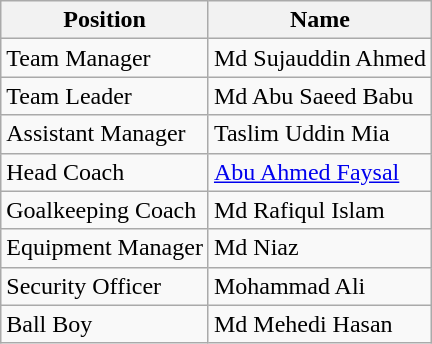<table class="wikitable">
<tr>
<th>Position</th>
<th>Name</th>
</tr>
<tr>
<td>Team Manager</td>
<td> Md Sujauddin Ahmed</td>
</tr>
<tr>
<td>Team Leader</td>
<td> Md Abu Saeed Babu</td>
</tr>
<tr>
<td>Assistant Manager</td>
<td> Taslim Uddin Mia</td>
</tr>
<tr>
<td>Head Coach</td>
<td> <a href='#'>Abu Ahmed Faysal</a></td>
</tr>
<tr>
<td>Goalkeeping Coach</td>
<td> Md Rafiqul Islam</td>
</tr>
<tr>
<td>Equipment Manager</td>
<td> Md Niaz</td>
</tr>
<tr>
<td>Security Officer</td>
<td> Mohammad Ali</td>
</tr>
<tr>
<td>Ball Boy</td>
<td> Md Mehedi Hasan</td>
</tr>
</table>
